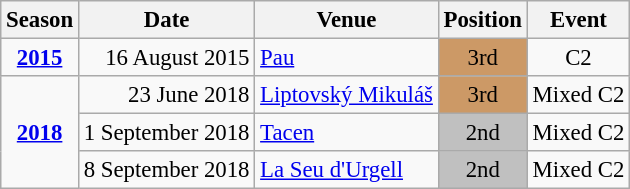<table class="wikitable" style="text-align:center; font-size:95%;">
<tr>
<th>Season</th>
<th>Date</th>
<th>Venue</th>
<th>Position</th>
<th>Event</th>
</tr>
<tr>
<td><strong><a href='#'>2015</a></strong></td>
<td align=right>16 August 2015</td>
<td align=left><a href='#'>Pau</a></td>
<td bgcolor=cc9966>3rd</td>
<td>C2</td>
</tr>
<tr>
<td rowspan=3><strong><a href='#'>2018</a></strong></td>
<td align=right>23 June 2018</td>
<td align=left><a href='#'>Liptovský Mikuláš</a></td>
<td bgcolor=cc9966>3rd</td>
<td>Mixed C2</td>
</tr>
<tr>
<td align=right>1 September 2018</td>
<td align=left><a href='#'>Tacen</a></td>
<td bgcolor=silver>2nd</td>
<td>Mixed C2</td>
</tr>
<tr>
<td align=right>8 September 2018</td>
<td align=left><a href='#'>La Seu d'Urgell</a></td>
<td bgcolor=silver>2nd</td>
<td>Mixed C2</td>
</tr>
</table>
